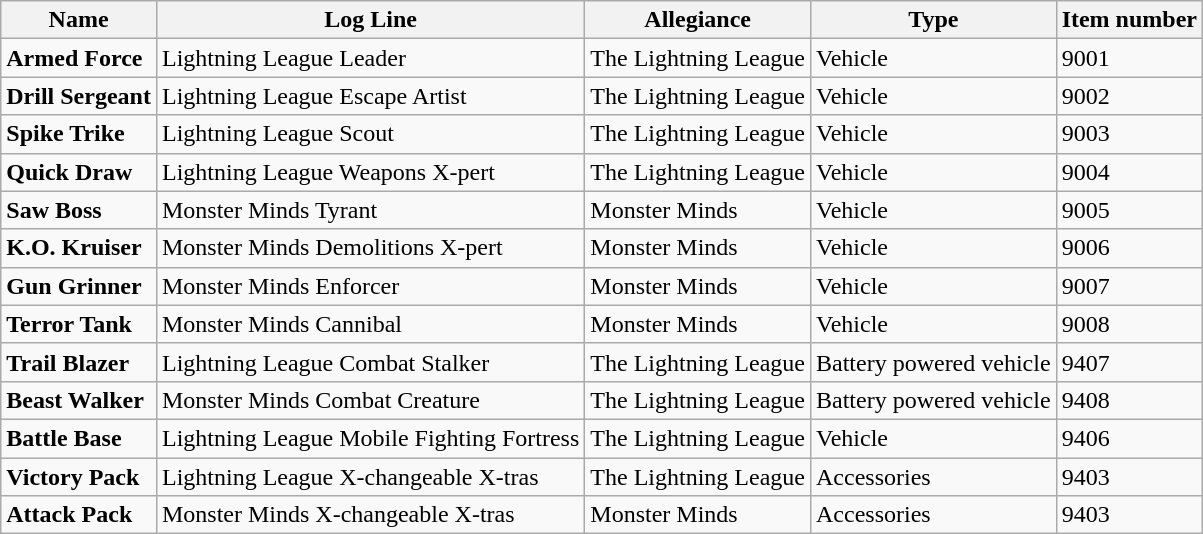<table class="wikitable">
<tr>
<th>Name</th>
<th>Log Line</th>
<th>Allegiance</th>
<th>Type</th>
<th>Item number</th>
</tr>
<tr>
<td><strong>Armed Force</strong></td>
<td>Lightning League Leader</td>
<td>The Lightning League</td>
<td>Vehicle</td>
<td>9001</td>
</tr>
<tr>
<td><strong>Drill Sergeant</strong></td>
<td>Lightning League Escape Artist</td>
<td>The Lightning League</td>
<td>Vehicle</td>
<td>9002</td>
</tr>
<tr>
<td><strong>Spike Trike</strong></td>
<td>Lightning League Scout</td>
<td>The Lightning League</td>
<td>Vehicle</td>
<td>9003</td>
</tr>
<tr>
<td><strong>Quick Draw</strong></td>
<td>Lightning League Weapons X-pert</td>
<td>The Lightning League</td>
<td>Vehicle</td>
<td>9004</td>
</tr>
<tr>
<td><strong>Saw Boss</strong></td>
<td>Monster Minds Tyrant</td>
<td>Monster Minds</td>
<td>Vehicle</td>
<td>9005</td>
</tr>
<tr>
<td><strong>K.O. Kruiser</strong></td>
<td>Monster Minds Demolitions X-pert</td>
<td>Monster Minds</td>
<td>Vehicle</td>
<td>9006</td>
</tr>
<tr>
<td><strong>Gun Grinner</strong></td>
<td>Monster Minds Enforcer</td>
<td>Monster Minds</td>
<td>Vehicle</td>
<td>9007</td>
</tr>
<tr>
<td><strong>Terror Tank</strong></td>
<td>Monster Minds Cannibal</td>
<td>Monster Minds</td>
<td>Vehicle</td>
<td>9008</td>
</tr>
<tr>
<td><strong>Trail Blazer</strong></td>
<td>Lightning League Combat Stalker</td>
<td>The Lightning League</td>
<td>Battery powered vehicle</td>
<td>9407</td>
</tr>
<tr>
<td><strong>Beast Walker</strong></td>
<td>Monster Minds Combat Creature</td>
<td>The Lightning League</td>
<td>Battery powered vehicle</td>
<td>9408</td>
</tr>
<tr>
<td><strong>Battle Base</strong></td>
<td>Lightning League Mobile Fighting Fortress</td>
<td>The Lightning League</td>
<td>Vehicle</td>
<td>9406</td>
</tr>
<tr>
<td><strong>Victory Pack</strong></td>
<td>Lightning League X-changeable X-tras</td>
<td>The Lightning League</td>
<td>Accessories</td>
<td>9403</td>
</tr>
<tr>
<td><strong>Attack Pack</strong></td>
<td>Monster Minds X-changeable X-tras</td>
<td>Monster Minds</td>
<td>Accessories</td>
<td>9403</td>
</tr>
</table>
